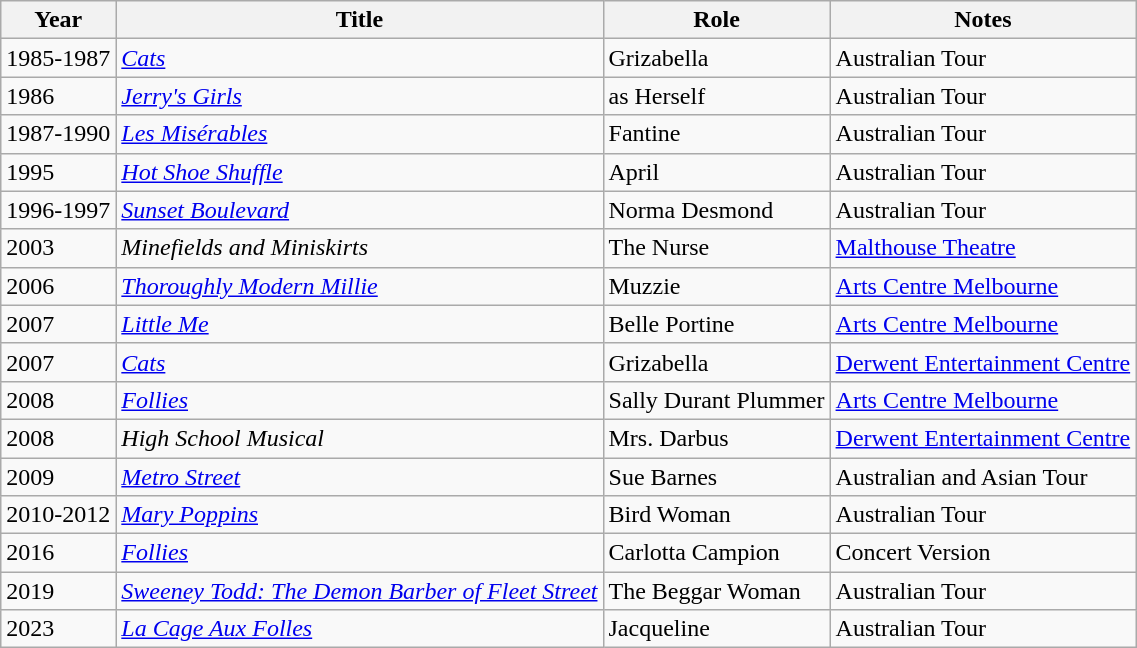<table class="wikitable">
<tr>
<th>Year</th>
<th>Title</th>
<th>Role</th>
<th>Notes</th>
</tr>
<tr>
<td>1985-1987</td>
<td><em><a href='#'>Cats</a></em></td>
<td>Grizabella</td>
<td>Australian Tour</td>
</tr>
<tr>
<td>1986</td>
<td><em><a href='#'>Jerry's Girls</a></em></td>
<td>as Herself</td>
<td>Australian Tour</td>
</tr>
<tr>
<td>1987-1990</td>
<td><em><a href='#'>Les Misérables</a></em></td>
<td>Fantine</td>
<td>Australian Tour</td>
</tr>
<tr>
<td>1995</td>
<td><em><a href='#'>Hot Shoe Shuffle</a></em></td>
<td>April</td>
<td>Australian Tour</td>
</tr>
<tr>
<td>1996-1997</td>
<td><em><a href='#'>Sunset Boulevard</a></em></td>
<td>Norma Desmond</td>
<td>Australian Tour</td>
</tr>
<tr>
<td>2003</td>
<td><em>Minefields and Miniskirts</em></td>
<td>The Nurse</td>
<td><a href='#'>Malthouse Theatre</a></td>
</tr>
<tr>
<td>2006</td>
<td><em><a href='#'>Thoroughly Modern Millie</a></em></td>
<td>Muzzie</td>
<td><a href='#'>Arts Centre Melbourne</a></td>
</tr>
<tr>
<td>2007</td>
<td><em><a href='#'>Little Me</a></em></td>
<td>Belle Portine</td>
<td><a href='#'>Arts Centre Melbourne</a></td>
</tr>
<tr>
<td>2007</td>
<td><em><a href='#'>Cats</a></em></td>
<td>Grizabella</td>
<td><a href='#'>Derwent Entertainment Centre</a></td>
</tr>
<tr>
<td>2008</td>
<td><em><a href='#'>Follies</a></em></td>
<td>Sally Durant Plummer</td>
<td><a href='#'>Arts Centre Melbourne</a></td>
</tr>
<tr>
<td>2008</td>
<td><em>High School Musical</em></td>
<td>Mrs. Darbus</td>
<td><a href='#'>Derwent Entertainment Centre</a></td>
</tr>
<tr>
<td>2009</td>
<td><em><a href='#'>Metro Street</a></em></td>
<td>Sue Barnes</td>
<td>Australian and Asian Tour</td>
</tr>
<tr>
<td>2010-2012</td>
<td><em><a href='#'>Mary Poppins</a></em></td>
<td>Bird Woman</td>
<td>Australian Tour</td>
</tr>
<tr>
<td>2016</td>
<td><em><a href='#'>Follies</a></em></td>
<td>Carlotta Campion</td>
<td>Concert Version</td>
</tr>
<tr>
<td>2019</td>
<td><em><a href='#'>Sweeney Todd: The Demon Barber of Fleet Street</a></em></td>
<td>The Beggar Woman</td>
<td>Australian Tour</td>
</tr>
<tr>
<td>2023</td>
<td><em><a href='#'>La Cage Aux Folles</a></em></td>
<td>Jacqueline</td>
<td>Australian Tour</td>
</tr>
</table>
